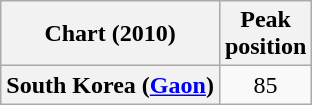<table class="wikitable plainrowheaders" style="text-align:center">
<tr>
<th scope="col">Chart (2010)</th>
<th scope="col">Peak<br>position</th>
</tr>
<tr>
<th scope="row">South Korea (<a href='#'>Gaon</a>)</th>
<td>85</td>
</tr>
</table>
